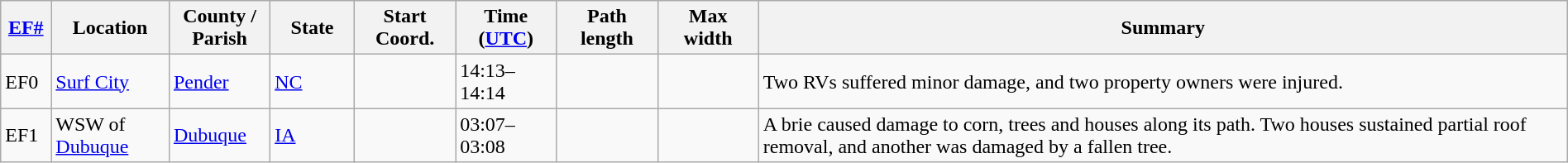<table class="wikitable sortable" style="width:100%;">
<tr>
<th scope="col" style="width:3%; text-align:center;"><a href='#'>EF#</a></th>
<th scope="col" style="width:7%; text-align:center;" class="unsortable">Location</th>
<th scope="col" style="width:6%; text-align:center;" class="unsortable">County / Parish</th>
<th scope="col" style="width:5%; text-align:center;">State</th>
<th scope="col" style="width:6%; text-align:center;">Start Coord.</th>
<th scope="col" style="width:6%; text-align:center;">Time (<a href='#'>UTC</a>)</th>
<th scope="col" style="width:6%; text-align:center;">Path length</th>
<th scope="col" style="width:6%; text-align:center;">Max width</th>
<th scope="col" class="unsortable" style="width:48%; text-align:center;">Summary</th>
</tr>
<tr>
<td bgcolor=>EF0</td>
<td><a href='#'>Surf City</a></td>
<td><a href='#'>Pender</a></td>
<td><a href='#'>NC</a></td>
<td></td>
<td>14:13–14:14</td>
<td></td>
<td></td>
<td>Two RVs suffered minor damage, and two property owners were injured.</td>
</tr>
<tr>
<td bgcolor=>EF1</td>
<td>WSW of <a href='#'>Dubuque</a></td>
<td><a href='#'>Dubuque</a></td>
<td><a href='#'>IA</a></td>
<td></td>
<td>03:07–03:08</td>
<td></td>
<td></td>
<td>A brie caused damage to corn, trees and houses along its path. Two houses sustained partial roof removal, and another was damaged by a fallen tree.</td>
</tr>
</table>
